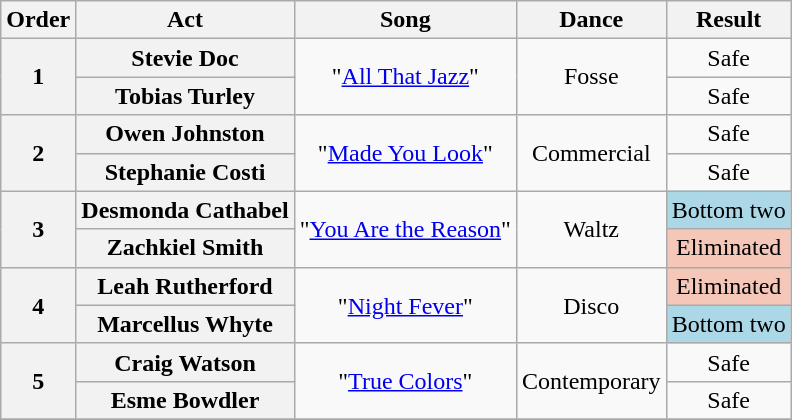<table class="wikitable plainrowheaders" style="text-align:center;">
<tr>
<th scope="col">Order</th>
<th scope="col">Act</th>
<th scope="col">Song</th>
<th scope="col">Dance</th>
<th scope="col">Result</th>
</tr>
<tr>
<th rowspan="2"><strong>1</strong></th>
<th scope="row">Stevie Doc</th>
<td rowspan="2">"<a href='#'>All That Jazz</a>"</td>
<td rowspan="2">Fosse</td>
<td>Safe</td>
</tr>
<tr>
<th scope="row">Tobias Turley</th>
<td>Safe</td>
</tr>
<tr>
<th rowspan="2"><strong>2</strong></th>
<th scope="row">Owen Johnston</th>
<td rowspan="2">"<a href='#'>Made You Look</a>"</td>
<td rowspan="2">Commercial</td>
<td>Safe</td>
</tr>
<tr>
<th scope="row">Stephanie Costi</th>
<td>Safe</td>
</tr>
<tr>
<th rowspan="2"><strong>3</strong></th>
<th scope="row">Desmonda Cathabel</th>
<td rowspan="2">"<a href='#'>You Are the Reason</a>"</td>
<td rowspan="2">Waltz</td>
<td style="background:#ACD7E6">Bottom two</td>
</tr>
<tr>
<th scope="row">Zachkiel Smith</th>
<td bgcolor="f4c7b8">Eliminated</td>
</tr>
<tr>
<th rowspan="2"><strong>4</strong></th>
<th scope="row">Leah Rutherford</th>
<td rowspan="2">"<a href='#'>Night Fever</a>"</td>
<td rowspan="2">Disco</td>
<td bgcolor="f4c7b8">Eliminated</td>
</tr>
<tr>
<th scope="row">Marcellus Whyte</th>
<td style="background:#ACD7E6">Bottom two</td>
</tr>
<tr>
<th rowspan="2"><strong>5</strong></th>
<th scope="row">Craig Watson</th>
<td rowspan="2">"<a href='#'>True Colors</a>"</td>
<td rowspan="2">Contemporary</td>
<td>Safe</td>
</tr>
<tr>
<th scope="row">Esme Bowdler</th>
<td>Safe</td>
</tr>
<tr>
</tr>
</table>
